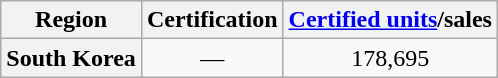<table class="wikitable plainrowheaders" style="text-align:center">
<tr>
<th scope="col">Region</th>
<th scope="col">Certification</th>
<th scope="col"><a href='#'>Certified units</a>/sales</th>
</tr>
<tr>
<th scope="row">South Korea</th>
<td>—</td>
<td align="center">178,695</td>
</tr>
</table>
